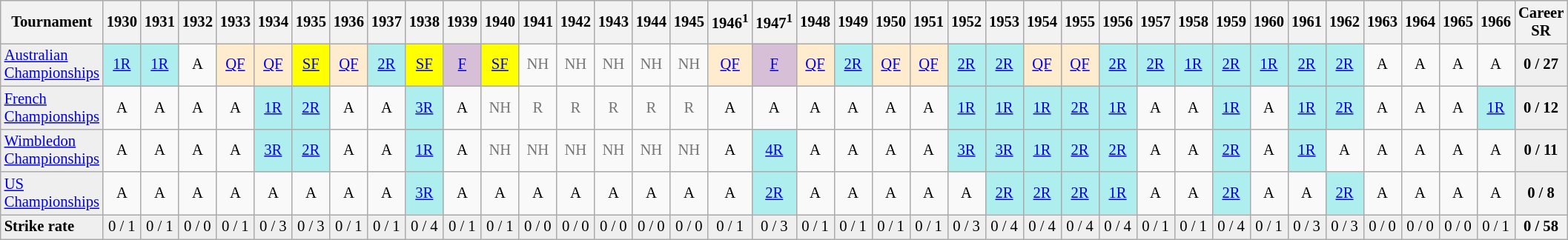<table class="wikitable nowrap" style=font-size:86%;text-align:center>
<tr bgcolor="#efefef">
<th>Tournament</th>
<th>1930</th>
<th>1931</th>
<th>1932</th>
<th>1933</th>
<th>1934</th>
<th>1935</th>
<th>1936</th>
<th>1937</th>
<th>1938</th>
<th>1939</th>
<th>1940</th>
<th>1941</th>
<th>1942</th>
<th>1943</th>
<th>1944</th>
<th>1945</th>
<th>1946<sup>1</sup></th>
<th>1947<sup>1</sup></th>
<th>1948</th>
<th>1949</th>
<th>1950</th>
<th>1951</th>
<th>1952</th>
<th>1953</th>
<th>1954</th>
<th>1955</th>
<th>1956</th>
<th>1957</th>
<th>1958</th>
<th>1959</th>
<th>1960</th>
<th>1961</th>
<th>1962</th>
<th>1963</th>
<th>1964</th>
<th>1965</th>
<th>1966</th>
<th>Career SR</th>
</tr>
<tr>
<td align="left" style="background:#EFEFEF;"><a href='#'>Australian Championships</a></td>
<td style="background:#afeeee;"><a href='#'>1R</a></td>
<td style="background:#afeeee;"><a href='#'>1R</a></td>
<td>A</td>
<td style="background:#ffebcd;"><a href='#'>QF</a></td>
<td style="background:#ffebcd;"><a href='#'>QF</a></td>
<td style="background:yellow;"><a href='#'>SF</a></td>
<td style="background:#ffebcd;"><a href='#'>QF</a></td>
<td style="background:#afeeee;"><a href='#'>2R</a></td>
<td style="background:yellow;"><a href='#'>SF</a></td>
<td style="background:#D8BFD8;"><a href='#'>F</a></td>
<td style="background:yellow;"><a href='#'>SF</a></td>
<td style=color:#767676>NH</td>
<td style=color:#767676>NH</td>
<td style=color:#767676>NH</td>
<td style=color:#767676>NH</td>
<td style=color:#767676>NH</td>
<td style="background:#ffebcd;"><a href='#'>QF</a></td>
<td style="background:#D8BFD8;"><a href='#'>F</a></td>
<td style="background:#ffebcd;"><a href='#'>QF</a></td>
<td style="background:#afeeee;"><a href='#'>2R</a></td>
<td style="background:#ffebcd;"><a href='#'>QF</a></td>
<td style="background:#ffebcd;"><a href='#'>QF</a></td>
<td style="background:#afeeee;"><a href='#'>2R</a></td>
<td style="background:#afeeee;"><a href='#'>2R</a></td>
<td style="background:#ffebcd;"><a href='#'>QF</a></td>
<td style="background:#ffebcd;"><a href='#'>QF</a></td>
<td style="background:#afeeee;"><a href='#'>2R</a></td>
<td style="background:#afeeee;"><a href='#'>2R</a></td>
<td style="background:#afeeee;"><a href='#'>1R</a></td>
<td style="background:#afeeee;"><a href='#'>2R</a></td>
<td style="background:#afeeee;"><a href='#'>1R</a></td>
<td style="background:#afeeee;"><a href='#'>2R</a></td>
<td style="background:#afeeee;"><a href='#'>2R</a></td>
<td>A</td>
<td>A</td>
<td>A</td>
<td>A</td>
<td style="background:#EFEFEF;"><strong>0 / 27</strong></td>
</tr>
<tr>
<td align="left" style="background:#EFEFEF;"><a href='#'>French Championships</a></td>
<td>A</td>
<td>A</td>
<td>A</td>
<td>A</td>
<td style="background:#afeeee;"><a href='#'>1R</a></td>
<td style="background:#afeeee;"><a href='#'>2R</a></td>
<td>A</td>
<td>A</td>
<td style="background:#afeeee;"><a href='#'>3R</a></td>
<td>A</td>
<td style=color:#767676>NH</td>
<td style=color:#767676>R</td>
<td style=color:#767676>R</td>
<td style=color:#767676>R</td>
<td style=color:#767676>R</td>
<td style=color:#767676>R</td>
<td>A</td>
<td>A</td>
<td>A</td>
<td>A</td>
<td>A</td>
<td>A</td>
<td style="background:#afeeee;"><a href='#'>1R</a></td>
<td style="background:#afeeee;"><a href='#'>1R</a></td>
<td style="background:#afeeee;"><a href='#'>1R</a></td>
<td style="background:#afeeee;"><a href='#'>2R</a></td>
<td style="background:#afeeee;"><a href='#'>1R</a></td>
<td>A</td>
<td>A</td>
<td style="background:#afeeee;"><a href='#'>1R</a></td>
<td>A</td>
<td style="background:#afeeee;"><a href='#'>1R</a></td>
<td style="background:#afeeee;"><a href='#'>2R</a></td>
<td>A</td>
<td>A</td>
<td>A</td>
<td style="background:#afeeee;"><a href='#'>1R</a></td>
<td style="background:#EFEFEF;"><strong>0 / 12</strong></td>
</tr>
<tr>
<td align="left" style="background:#EFEFEF;"><a href='#'>Wimbledon Championships</a></td>
<td>A</td>
<td>A</td>
<td>A</td>
<td>A</td>
<td style="background:#afeeee;"><a href='#'>3R</a></td>
<td style="background:#afeeee;"><a href='#'>2R</a></td>
<td>A</td>
<td>A</td>
<td style="background:#afeeee;"><a href='#'>1R</a></td>
<td>A</td>
<td style=color:#767676>NH</td>
<td style=color:#767676>NH</td>
<td style=color:#767676>NH</td>
<td style=color:#767676>NH</td>
<td style=color:#767676>NH</td>
<td style=color:#767676>NH</td>
<td>A</td>
<td style="background:#afeeee;"><a href='#'>4R</a></td>
<td>A</td>
<td>A</td>
<td>A</td>
<td>A</td>
<td style="background:#afeeee;"><a href='#'>3R</a></td>
<td style="background:#afeeee;"><a href='#'>3R</a></td>
<td style="background:#afeeee;"><a href='#'>1R</a></td>
<td style="background:#afeeee;"><a href='#'>2R</a></td>
<td style="background:#afeeee;"><a href='#'>2R</a></td>
<td>A</td>
<td>A</td>
<td style="background:#afeeee;"><a href='#'>2R</a></td>
<td>A</td>
<td style="background:#afeeee;"><a href='#'>1R</a></td>
<td>A</td>
<td>A</td>
<td>A</td>
<td>A</td>
<td>A</td>
<td style="background:#EFEFEF;"><strong>0 / 11</strong></td>
</tr>
<tr>
<td align="left" style="background:#EFEFEF;"><a href='#'>US Championships</a></td>
<td>A</td>
<td>A</td>
<td>A</td>
<td>A</td>
<td>A</td>
<td>A</td>
<td>A</td>
<td>A</td>
<td style="background:#afeeee;"><a href='#'>3R</a></td>
<td>A</td>
<td>A</td>
<td>A</td>
<td>A</td>
<td>A</td>
<td>A</td>
<td>A</td>
<td>A</td>
<td style="background:#afeeee;"><a href='#'>2R</a></td>
<td>A</td>
<td>A</td>
<td>A</td>
<td>A</td>
<td>A</td>
<td align="center" style="background:#afeeee;"><a href='#'>2R</a></td>
<td align="center" style="background:#afeeee;"><a href='#'>2R</a></td>
<td align="center" style="background:#afeeee;"><a href='#'>2R</a></td>
<td align="center" style="background:#afeeee;"><a href='#'>1R</a></td>
<td>A</td>
<td>A</td>
<td style="background:#afeeee;"><a href='#'>2R</a></td>
<td>A</td>
<td>A</td>
<td style="background:#afeeee;"><a href='#'>2R</a></td>
<td>A</td>
<td>A</td>
<td>A</td>
<td>A</td>
<td style="background:#EFEFEF;"><strong>0 / 8</strong></td>
</tr>
<tr style="background:#EFEFEF;">
<td align="left"><strong>Strike rate</strong></td>
<td>0 / 1</td>
<td>0 / 1</td>
<td>0 / 0</td>
<td>0 / 1</td>
<td>0 / 3</td>
<td>0 / 3</td>
<td>0 / 1</td>
<td>0 / 1</td>
<td>0 / 4</td>
<td>0 / 1</td>
<td>0 / 1</td>
<td>0 / 0</td>
<td>0 / 0</td>
<td>0 / 0</td>
<td>0 / 0</td>
<td>0 / 0</td>
<td>0 / 1</td>
<td>0 / 3</td>
<td>0 / 1</td>
<td>0 / 1</td>
<td>0 / 1</td>
<td>0 / 1</td>
<td>0 / 3</td>
<td>0 / 4</td>
<td>0 / 4</td>
<td>0 / 4</td>
<td>0 / 4</td>
<td>0 / 1</td>
<td>0 / 1</td>
<td>0 / 4</td>
<td>0 / 1</td>
<td>0 / 3</td>
<td>0 / 3</td>
<td>0 / 0</td>
<td>0 / 0</td>
<td>0 / 0</td>
<td>0 / 1</td>
<th>0 / 58</th>
</tr>
</table>
